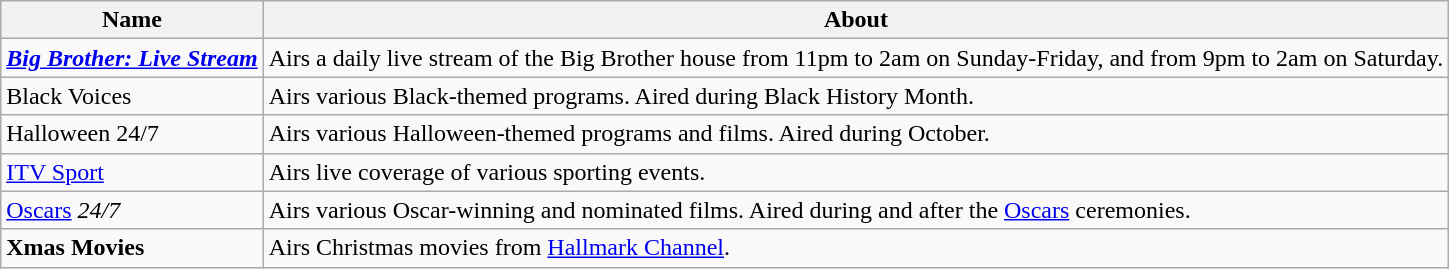<table class="wikitable sortable">
<tr>
<th>Name</th>
<th>About</th>
</tr>
<tr>
<td><strong><em><a href='#'>Big Brother: Live Stream</a><strong></td>
<td>Airs a daily live stream of the Big Brother house from 11pm to 2am on Sunday-Friday, and from 9pm to 2am on Saturday.</td>
</tr>
<tr>
<td></strong>Black Voices<strong></td>
<td>Airs various Black-themed programs. Aired during Black History Month.</td>
</tr>
<tr>
<td></strong>Halloween 24/7<strong></td>
<td>Airs various Halloween-themed programs and films. Aired during October.</td>
</tr>
<tr>
<td></em></strong><a href='#'>ITV Sport</a><strong><em></td>
<td>Airs live coverage of various sporting events.</td>
</tr>
<tr>
<td></em></strong><a href='#'>Oscars</a><em> 24/7</strong></td>
<td>Airs various Oscar-winning and nominated films. Aired during and after the <a href='#'>Oscars</a> ceremonies.</td>
</tr>
<tr>
<td><strong>Xmas Movies</strong></td>
<td>Airs Christmas movies from <a href='#'>Hallmark Channel</a>.</td>
</tr>
</table>
